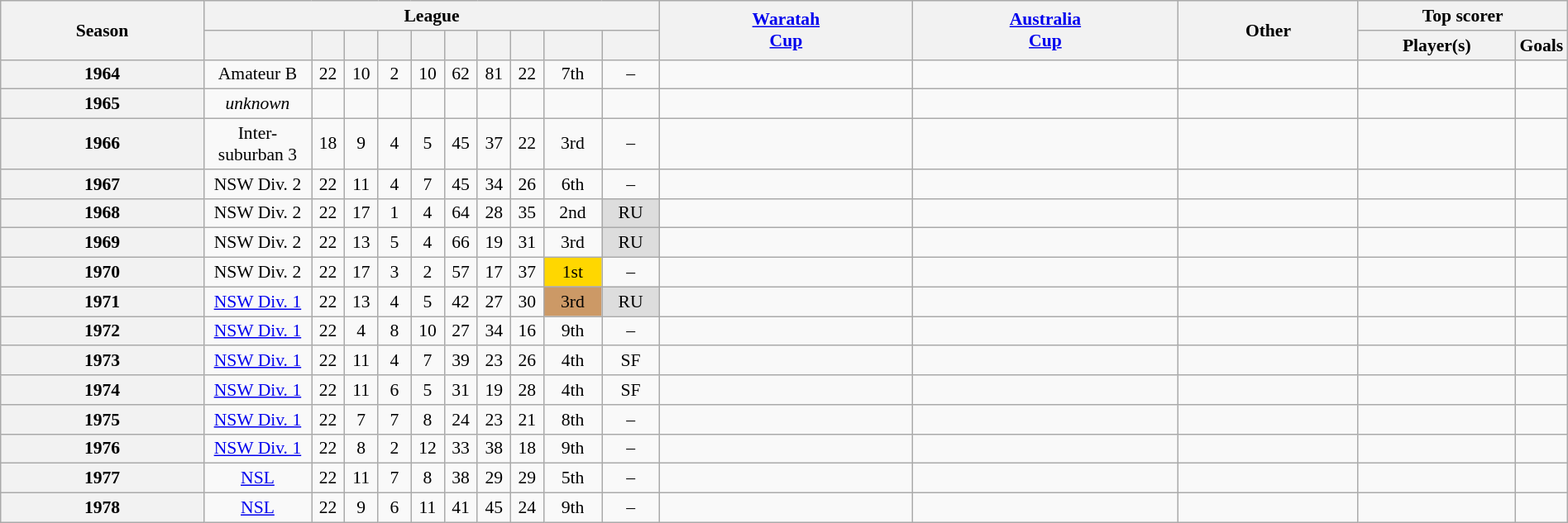<table class="wikitable sortable" style="text-align:center; font-size:90%;width:100%; text-align:center">
<tr>
<th rowspan=2>Season</th>
<th colspan=10>League</th>
<th rowspan=2><a href='#'>Waratah<br>Cup</a></th>
<th rowspan=2><a href='#'>Australia<br>Cup</a></th>
<th rowspan=2>Other</th>
<th colspan=2>Top scorer</th>
</tr>
<tr>
<th width="80px"></th>
<th width="20px"></th>
<th width="20px"></th>
<th width="20px"></th>
<th width="20px"></th>
<th width="20px"></th>
<th width="20px"></th>
<th width="20px"></th>
<th width="40px"></th>
<th width="40px"></th>
<th width="120px">Player(s)</th>
<th width="20px">Goals</th>
</tr>
<tr>
<th>1964</th>
<td>Amateur B</td>
<td>22</td>
<td>10</td>
<td>2</td>
<td>10</td>
<td>62</td>
<td>81</td>
<td>22</td>
<td>7th</td>
<td>–</td>
<td></td>
<td></td>
<td></td>
<td></td>
</tr>
<tr>
<th>1965</th>
<td><em>unknown</em></td>
<td></td>
<td></td>
<td></td>
<td></td>
<td></td>
<td></td>
<td></td>
<td></td>
<td></td>
<td></td>
<td></td>
<td></td>
<td></td>
<td></td>
</tr>
<tr>
<th>1966</th>
<td>Inter-suburban 3</td>
<td>18</td>
<td>9</td>
<td>4</td>
<td>5</td>
<td>45</td>
<td>37</td>
<td>22</td>
<td>3rd</td>
<td>–</td>
<td></td>
<td></td>
<td></td>
<td></td>
<td></td>
</tr>
<tr>
<th>1967</th>
<td>NSW Div. 2</td>
<td>22</td>
<td>11</td>
<td>4</td>
<td>7</td>
<td>45</td>
<td>34</td>
<td>26</td>
<td>6th</td>
<td>–</td>
<td></td>
<td></td>
<td></td>
<td></td>
<td></td>
</tr>
<tr>
<th>1968</th>
<td>NSW Div. 2</td>
<td>22</td>
<td>17</td>
<td>1</td>
<td>4</td>
<td>64</td>
<td>28</td>
<td>35</td>
<td>2nd</td>
<td bgcolor=#DDD>RU</td>
<td></td>
<td></td>
<td></td>
<td></td>
<td></td>
</tr>
<tr>
<th>1969</th>
<td>NSW Div. 2</td>
<td>22</td>
<td>13</td>
<td>5</td>
<td>4</td>
<td>66</td>
<td>19</td>
<td>31</td>
<td>3rd</td>
<td bgcolor=#DDD>RU</td>
<td></td>
<td></td>
<td></td>
<td></td>
<td></td>
</tr>
<tr>
<th>1970</th>
<td>NSW Div. 2</td>
<td>22</td>
<td>17</td>
<td>3</td>
<td>2</td>
<td>57</td>
<td>17</td>
<td>37</td>
<td bgcolor=gold>1st</td>
<td>–</td>
<td></td>
<td></td>
<td></td>
<td></td>
<td></td>
</tr>
<tr>
<th>1971</th>
<td><a href='#'>NSW Div. 1</a></td>
<td>22</td>
<td>13</td>
<td>4</td>
<td>5</td>
<td>42</td>
<td>27</td>
<td>30</td>
<td bgcolor=#CC9966>3rd</td>
<td bgcolor=#DDD>RU</td>
<td></td>
<td></td>
<td></td>
<td></td>
<td></td>
</tr>
<tr>
<th>1972</th>
<td><a href='#'>NSW Div. 1</a></td>
<td>22</td>
<td>4</td>
<td>8</td>
<td>10</td>
<td>27</td>
<td>34</td>
<td>16</td>
<td>9th</td>
<td>–</td>
<td></td>
<td></td>
<td></td>
<td></td>
<td></td>
</tr>
<tr>
<th>1973</th>
<td><a href='#'>NSW Div. 1</a></td>
<td>22</td>
<td>11</td>
<td>4</td>
<td>7</td>
<td>39</td>
<td>23</td>
<td>26</td>
<td>4th</td>
<td>SF</td>
<td></td>
<td></td>
<td></td>
<td></td>
<td></td>
</tr>
<tr>
<th>1974</th>
<td><a href='#'>NSW Div. 1</a></td>
<td>22</td>
<td>11</td>
<td>6</td>
<td>5</td>
<td>31</td>
<td>19</td>
<td>28</td>
<td>4th</td>
<td>SF</td>
<td></td>
<td></td>
<td></td>
<td></td>
<td></td>
</tr>
<tr>
<th>1975</th>
<td><a href='#'>NSW Div. 1</a></td>
<td>22</td>
<td>7</td>
<td>7</td>
<td>8</td>
<td>24</td>
<td>23</td>
<td>21</td>
<td>8th</td>
<td>–</td>
<td></td>
<td></td>
<td></td>
<td></td>
<td></td>
</tr>
<tr>
<th>1976</th>
<td><a href='#'>NSW Div. 1</a></td>
<td>22</td>
<td>8</td>
<td>2</td>
<td>12</td>
<td>33</td>
<td>38</td>
<td>18</td>
<td>9th</td>
<td>–</td>
<td></td>
<td></td>
<td></td>
<td></td>
<td></td>
</tr>
<tr>
<th>1977</th>
<td><a href='#'>NSL</a></td>
<td>22</td>
<td>11</td>
<td>7</td>
<td>8</td>
<td>38</td>
<td>29</td>
<td>29</td>
<td>5th</td>
<td>–</td>
<td></td>
<td></td>
<td></td>
<td></td>
<td></td>
</tr>
<tr>
<th>1978</th>
<td><a href='#'>NSL</a></td>
<td>22</td>
<td>9</td>
<td>6</td>
<td>11</td>
<td>41</td>
<td>45</td>
<td>24</td>
<td>9th</td>
<td>–</td>
<td></td>
<td></td>
<td></td>
<td></td>
<td></td>
</tr>
</table>
